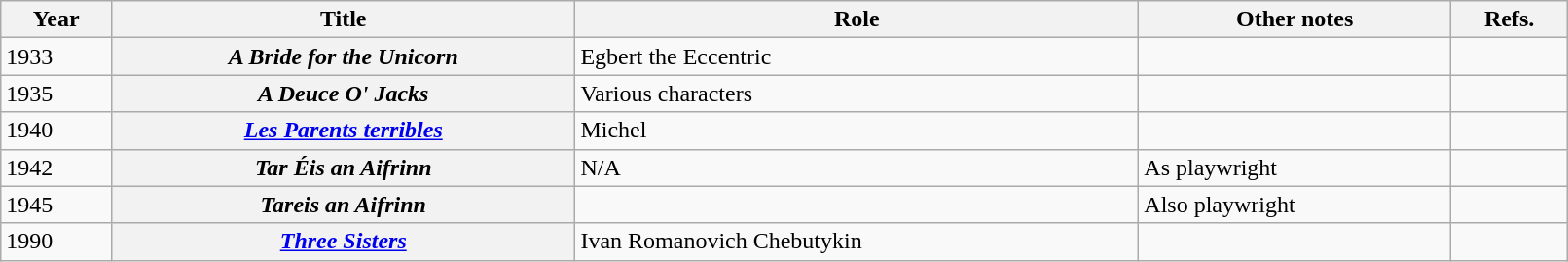<table class="wikitable plainrowheaders sortable" style="margin-right: 0;" width="85%">
<tr>
<th scope="col">Year</th>
<th scope="col">Title</th>
<th scope="col">Role</th>
<th scope="col" class="unsortable">Other notes</th>
<th>Refs.</th>
</tr>
<tr>
<td>1933</td>
<th scope="row"><em>A Bride for the Unicorn</em></th>
<td>Egbert the Eccentric</td>
<td></td>
<td></td>
</tr>
<tr>
<td>1935</td>
<th scope="row"><em>A Deuce O' Jacks</em></th>
<td>Various characters</td>
<td></td>
<td></td>
</tr>
<tr>
<td>1940</td>
<th scope="row"><em><a href='#'>Les Parents terribles</a></em></th>
<td>Michel</td>
<td></td>
<td></td>
</tr>
<tr>
<td>1942</td>
<th scope="row"><em>Tar Éis an Aifrinn</em></th>
<td>N/A</td>
<td>As playwright</td>
<td></td>
</tr>
<tr>
<td>1945</td>
<th scope="row"><em>Tareis an Aifrinn</em></th>
<td></td>
<td>Also playwright</td>
<td></td>
</tr>
<tr>
<td>1990</td>
<th scope="row"><a href='#'><em>Three Sisters</em></a></th>
<td>Ivan Romanovich Chebutykin</td>
<td></td>
<td></td>
</tr>
</table>
